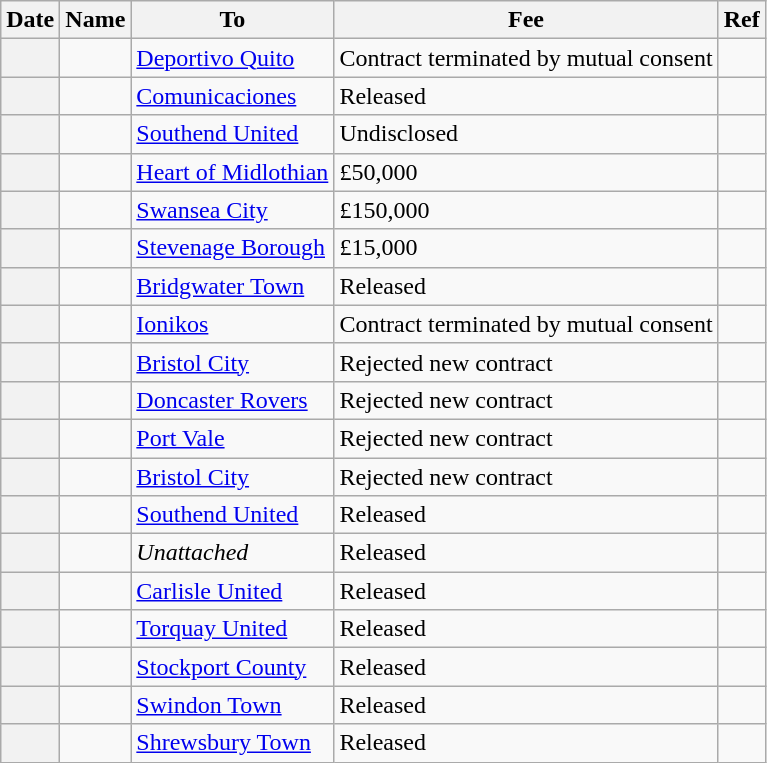<table class="wikitable sortable plainrowheaders">
<tr>
<th scope=col>Date</th>
<th scope=col>Name</th>
<th scope=col>To</th>
<th scope=col>Fee</th>
<th scope=col class=unsortable>Ref</th>
</tr>
<tr>
<th scope=row></th>
<td></td>
<td><a href='#'>Deportivo Quito</a></td>
<td>Contract terminated by mutual consent</td>
<td></td>
</tr>
<tr>
<th scope=row></th>
<td></td>
<td><a href='#'>Comunicaciones</a></td>
<td>Released</td>
<td></td>
</tr>
<tr>
<th scope=row></th>
<td></td>
<td><a href='#'>Southend United</a></td>
<td>Undisclosed</td>
<td></td>
</tr>
<tr>
<th scope=row></th>
<td></td>
<td><a href='#'>Heart of Midlothian</a></td>
<td>£50,000</td>
<td></td>
</tr>
<tr>
<th scope=row></th>
<td></td>
<td><a href='#'>Swansea City</a></td>
<td>£150,000</td>
<td></td>
</tr>
<tr>
<th scope=row></th>
<td></td>
<td><a href='#'>Stevenage Borough</a></td>
<td>£15,000</td>
<td></td>
</tr>
<tr>
<th scope=row></th>
<td></td>
<td><a href='#'>Bridgwater Town</a></td>
<td>Released</td>
<td></td>
</tr>
<tr>
<th scope=row></th>
<td></td>
<td><a href='#'>Ionikos</a></td>
<td>Contract terminated by mutual consent</td>
<td></td>
</tr>
<tr>
<th scope=row></th>
<td></td>
<td><a href='#'>Bristol City</a></td>
<td>Rejected new contract</td>
<td></td>
</tr>
<tr>
<th scope=row></th>
<td></td>
<td><a href='#'>Doncaster Rovers</a></td>
<td>Rejected new contract</td>
<td></td>
</tr>
<tr>
<th scope=row></th>
<td></td>
<td><a href='#'>Port Vale</a></td>
<td>Rejected new contract</td>
<td></td>
</tr>
<tr>
<th scope=row></th>
<td></td>
<td><a href='#'>Bristol City</a></td>
<td>Rejected new contract</td>
<td></td>
</tr>
<tr>
<th scope=row></th>
<td></td>
<td><a href='#'>Southend United</a></td>
<td>Released</td>
<td></td>
</tr>
<tr>
<th scope=row></th>
<td></td>
<td><em>Unattached</em></td>
<td>Released</td>
<td></td>
</tr>
<tr>
<th scope=row></th>
<td></td>
<td><a href='#'>Carlisle United</a></td>
<td>Released</td>
<td><div></div></td>
</tr>
<tr>
<th scope=row></th>
<td></td>
<td><a href='#'>Torquay United</a></td>
<td>Released</td>
<td><div></div></td>
</tr>
<tr>
<th scope=row></th>
<td></td>
<td><a href='#'>Stockport County</a></td>
<td>Released</td>
<td><div></div></td>
</tr>
<tr>
<th scope=row></th>
<td></td>
<td><a href='#'>Swindon Town</a></td>
<td>Released</td>
<td></td>
</tr>
<tr>
<th scope=row></th>
<td></td>
<td><a href='#'>Shrewsbury Town</a></td>
<td>Released</td>
<td></td>
</tr>
</table>
